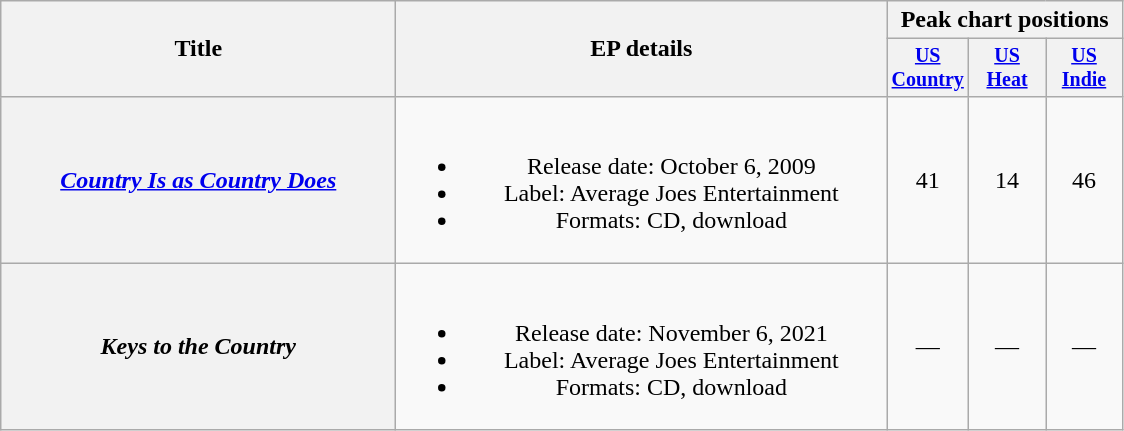<table class="wikitable plainrowheaders" style="text-align:center;">
<tr>
<th rowspan="2" style="width:16em;">Title</th>
<th rowspan="2" style="width:20em;">EP details</th>
<th colspan="3">Peak chart positions</th>
</tr>
<tr style="font-size:smaller;">
<th style="width:45px;"><a href='#'>US Country</a><br></th>
<th style="width:45px;"><a href='#'>US<br>Heat</a><br></th>
<th style="width:45px;"><a href='#'>US<br>Indie</a><br></th>
</tr>
<tr>
<th scope="row"><em><a href='#'>Country Is as Country Does</a></em></th>
<td><br><ul><li>Release date: October 6, 2009</li><li>Label: Average Joes Entertainment</li><li>Formats: CD, download</li></ul></td>
<td>41</td>
<td>14</td>
<td>46</td>
</tr>
<tr>
<th scope="row"><em>Keys to the Country</em></th>
<td><br><ul><li>Release date: November 6, 2021</li><li>Label: Average Joes Entertainment</li><li>Formats: CD, download</li></ul></td>
<td>—</td>
<td>—</td>
<td>—</td>
</tr>
</table>
